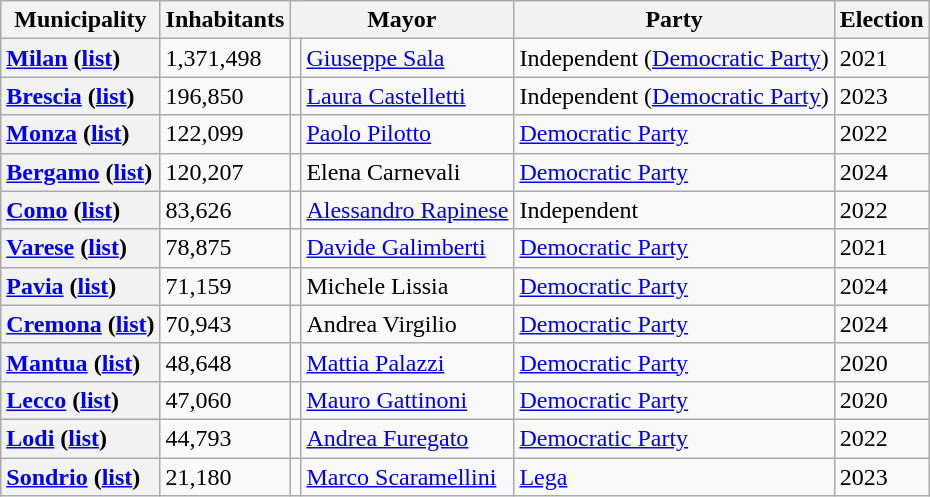<table class="wikitable" border="1">
<tr>
<th scope="col">Municipality</th>
<th colspan=1>Inhabitants</th>
<th colspan=2>Mayor</th>
<th colspan=1>Party</th>
<th colspan=1>Election</th>
</tr>
<tr>
<th scope="row" style="text-align: left;"><a href='#'>Milan</a> (<a href='#'>list</a>)</th>
<td>1,371,498</td>
<td></td>
<td><a href='#'>Giuseppe Sala</a></td>
<td>Independent (<a href='#'>Democratic Party</a>)</td>
<td>2021</td>
</tr>
<tr>
<th scope="row" style="text-align: left;"><a href='#'>Brescia</a> (<a href='#'>list</a>)</th>
<td>196,850</td>
<td></td>
<td><a href='#'>Laura Castelletti</a></td>
<td>Independent (<a href='#'>Democratic Party</a>)</td>
<td>2023</td>
</tr>
<tr>
<th scope="row" style="text-align: left;"><a href='#'>Monza</a> (<a href='#'>list</a>)</th>
<td>122,099</td>
<td></td>
<td><a href='#'>Paolo Pilotto</a></td>
<td><a href='#'>Democratic Party</a></td>
<td>2022</td>
</tr>
<tr>
<th scope="row" style="text-align: left;"><a href='#'>Bergamo</a> (<a href='#'>list</a>)</th>
<td>120,207</td>
<td></td>
<td>Elena Carnevali</td>
<td><a href='#'>Democratic Party</a></td>
<td>2024</td>
</tr>
<tr>
<th scope="row" style="text-align: left;"><a href='#'>Como</a> (<a href='#'>list</a>)</th>
<td>83,626</td>
<td></td>
<td><a href='#'>Alessandro Rapinese</a></td>
<td>Independent</td>
<td>2022</td>
</tr>
<tr>
<th scope="row" style="text-align: left;"><a href='#'>Varese</a> (<a href='#'>list</a>)</th>
<td>78,875</td>
<td></td>
<td><a href='#'>Davide Galimberti</a></td>
<td><a href='#'>Democratic Party</a></td>
<td>2021</td>
</tr>
<tr>
<th scope="row" style="text-align: left;"><a href='#'>Pavia</a> (<a href='#'>list</a>)</th>
<td>71,159</td>
<td></td>
<td>Michele Lissia</td>
<td><a href='#'>Democratic Party</a></td>
<td>2024</td>
</tr>
<tr>
<th scope="row" style="text-align: left;"><a href='#'>Cremona</a> (<a href='#'>list</a>)</th>
<td>70,943</td>
<td></td>
<td>Andrea Virgilio</td>
<td><a href='#'>Democratic Party</a></td>
<td>2024</td>
</tr>
<tr>
<th scope="row" style="text-align: left;"><a href='#'>Mantua</a> (<a href='#'>list</a>)</th>
<td>48,648</td>
<td></td>
<td><a href='#'>Mattia Palazzi</a></td>
<td><a href='#'>Democratic Party</a></td>
<td>2020</td>
</tr>
<tr>
<th scope="row" style="text-align: left;"><a href='#'>Lecco</a> (<a href='#'>list</a>)</th>
<td>47,060</td>
<td></td>
<td><a href='#'>Mauro Gattinoni</a></td>
<td><a href='#'>Democratic Party</a></td>
<td>2020</td>
</tr>
<tr>
<th scope="row" style="text-align: left;"><a href='#'>Lodi</a> (<a href='#'>list</a>)</th>
<td>44,793</td>
<td></td>
<td><a href='#'>Andrea Furegato</a></td>
<td><a href='#'>Democratic Party</a></td>
<td>2022</td>
</tr>
<tr>
<th scope="row" style="text-align: left;"><a href='#'>Sondrio</a> (<a href='#'>list</a>)</th>
<td>21,180</td>
<td></td>
<td><a href='#'>Marco Scaramellini</a></td>
<td><a href='#'>Lega</a></td>
<td>2023</td>
</tr>
</table>
